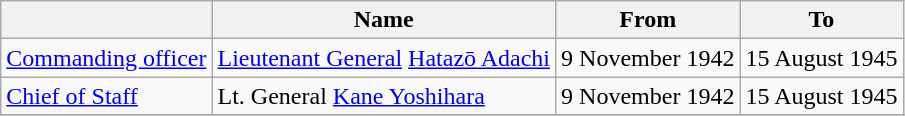<table class=wikitable>
<tr>
<th></th>
<th>Name</th>
<th>From</th>
<th>To</th>
</tr>
<tr>
<td><a href='#'>Commanding officer</a></td>
<td><a href='#'>Lieutenant General</a> <a href='#'>Hatazō Adachi</a></td>
<td>9 November 1942</td>
<td>15 August 1945</td>
</tr>
<tr>
<td><a href='#'>Chief of Staff</a></td>
<td>Lt. General <a href='#'>Kane Yoshihara</a></td>
<td>9 November 1942</td>
<td>15 August 1945</td>
</tr>
<tr>
</tr>
</table>
